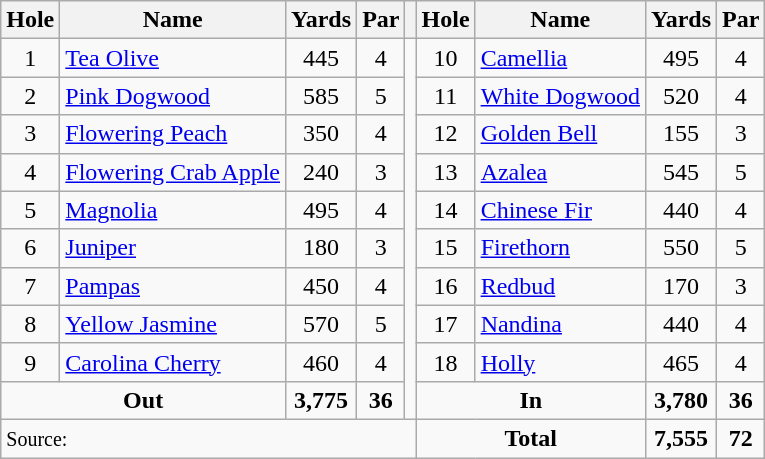<table class=wikitable style="text-align: center">
<tr>
<th>Hole</th>
<th>Name</th>
<th>Yards</th>
<th>Par</th>
<th></th>
<th>Hole</th>
<th>Name</th>
<th>Yards</th>
<th>Par</th>
</tr>
<tr>
<td>1</td>
<td align=left><a href='#'>Tea Olive</a></td>
<td>445</td>
<td>4</td>
<td rowspan=10></td>
<td>10</td>
<td align=left><a href='#'>Camellia</a></td>
<td>495</td>
<td>4</td>
</tr>
<tr>
<td>2</td>
<td align=left><a href='#'>Pink Dogwood</a></td>
<td>585</td>
<td>5</td>
<td>11</td>
<td align=left><a href='#'>White Dogwood</a></td>
<td>520</td>
<td>4</td>
</tr>
<tr>
<td>3</td>
<td align=left><a href='#'>Flowering Peach</a></td>
<td>350</td>
<td>4</td>
<td>12</td>
<td align=left><a href='#'>Golden Bell</a></td>
<td>155</td>
<td>3</td>
</tr>
<tr>
<td>4</td>
<td align=left><a href='#'>Flowering Crab Apple</a></td>
<td>240</td>
<td>3</td>
<td>13</td>
<td align=left><a href='#'>Azalea</a></td>
<td>545</td>
<td>5</td>
</tr>
<tr>
<td>5</td>
<td align=left><a href='#'>Magnolia</a></td>
<td>495</td>
<td>4</td>
<td>14</td>
<td align=left><a href='#'>Chinese Fir</a></td>
<td>440</td>
<td>4</td>
</tr>
<tr>
<td>6</td>
<td align=left><a href='#'>Juniper</a></td>
<td>180</td>
<td>3</td>
<td>15</td>
<td align=left><a href='#'>Firethorn</a></td>
<td>550</td>
<td>5</td>
</tr>
<tr>
<td>7</td>
<td align=left><a href='#'>Pampas</a></td>
<td>450</td>
<td>4</td>
<td>16</td>
<td align=left><a href='#'>Redbud</a></td>
<td>170</td>
<td>3</td>
</tr>
<tr>
<td>8</td>
<td align=left><a href='#'>Yellow Jasmine</a></td>
<td>570</td>
<td>5</td>
<td>17</td>
<td align=left><a href='#'>Nandina</a></td>
<td>440</td>
<td>4</td>
</tr>
<tr>
<td>9</td>
<td align=left><a href='#'>Carolina Cherry</a></td>
<td>460</td>
<td>4</td>
<td>18</td>
<td align=left><a href='#'>Holly</a></td>
<td>465</td>
<td>4</td>
</tr>
<tr>
<td colspan=2><strong>Out</strong></td>
<td><strong>3,775</strong></td>
<td><strong>36</strong></td>
<td colspan=2><strong>In</strong></td>
<td><strong>3,780</strong></td>
<td><strong>36</strong></td>
</tr>
<tr>
<td colspan=5 align=left><small>Source:</small></td>
<td colspan=2><strong>Total</strong></td>
<td><strong>7,555</strong></td>
<td><strong>72</strong></td>
</tr>
</table>
